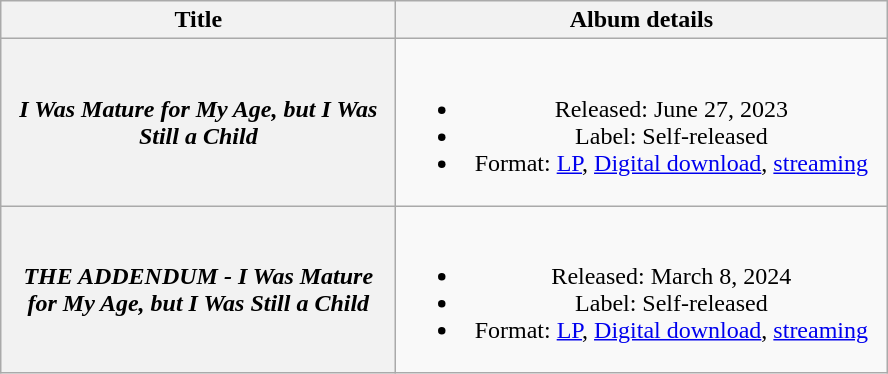<table class="wikitable plainrowheaders" style="text-align:center;">
<tr>
<th rowspan="1" scope="col" style="width:16em;">Title</th>
<th rowspan="1" scope="col" style="width:20em;">Album details</th>
</tr>
<tr>
<th scope="row"><em>I Was Mature for My Age, but I Was Still a Child</em></th>
<td><br><ul><li>Released: June 27, 2023</li><li>Label: Self-released</li><li>Format: <a href='#'>LP</a>, <a href='#'>Digital download</a>, <a href='#'>streaming</a></li></ul></td>
</tr>
<tr>
<th scope="row"><em>THE ADDENDUM - I Was Mature for My Age, but I Was Still a Child</em></th>
<td><br><ul><li>Released: March 8, 2024</li><li>Label: Self-released</li><li>Format: <a href='#'>LP</a>, <a href='#'>Digital download</a>, <a href='#'>streaming</a></li></ul></td>
</tr>
</table>
